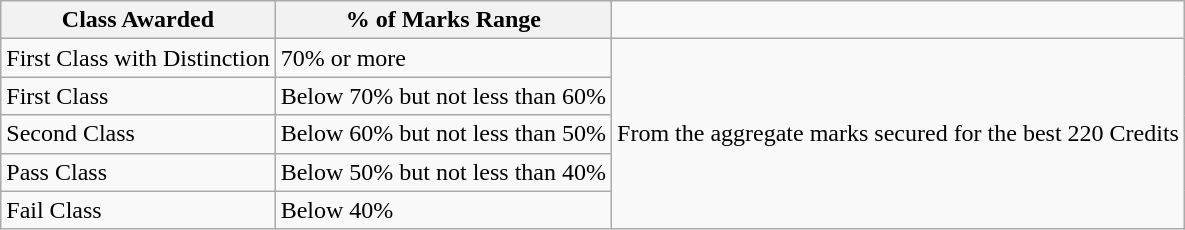<table class="wikitable">
<tr>
<th>Class Awarded</th>
<th>% of Marks Range</th>
</tr>
<tr>
<td>First Class with Distinction</td>
<td>70% or more</td>
<td rowspan="5">From the aggregate marks secured for the best 220 Credits</td>
</tr>
<tr>
<td>First Class</td>
<td>Below 70% but not less than 60%</td>
</tr>
<tr>
<td>Second Class</td>
<td>Below 60% but not less than 50%</td>
</tr>
<tr>
<td>Pass Class</td>
<td>Below 50% but not less than 40%</td>
</tr>
<tr>
<td>Fail Class</td>
<td>Below 40%</td>
</tr>
</table>
